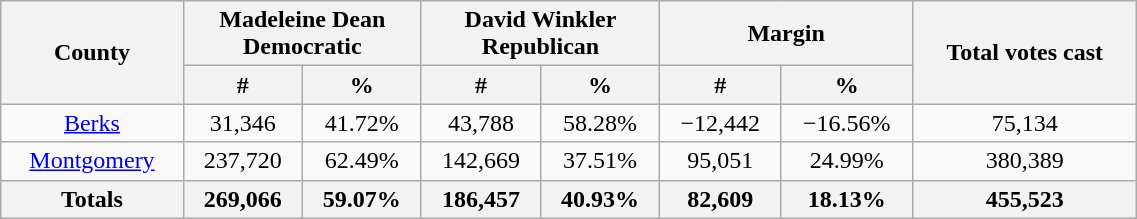<table width="60%"  class="wikitable sortable" style="text-align:center">
<tr>
<th rowspan="2">County</th>
<th style="text-align:center;" colspan="2">Madeleine Dean<br>Democratic</th>
<th style="text-align:center;" colspan="2">David Winkler<br>Republican</th>
<th style="text-align:center;" colspan="2">Margin</th>
<th rowspan="2" style="text-align:center;">Total votes cast</th>
</tr>
<tr>
<th style="text-align:center;" data-sort-type="number">#</th>
<th style="text-align:center;" data-sort-type="number">%</th>
<th style="text-align:center;" data-sort-type="number">#</th>
<th style="text-align:center;" data-sort-type="number">%</th>
<th style="text-align:center;" data-sort-type="number">#</th>
<th style="text-align:center;" data-sort-type="number">%</th>
</tr>
<tr style="text-align:center;">
<td><a href='#'>Berks</a></td>
<td>31,346</td>
<td>41.72%</td>
<td>43,788</td>
<td>58.28%</td>
<td>−12,442</td>
<td>−16.56%</td>
<td>75,134</td>
</tr>
<tr style="text-align:center;">
<td><a href='#'>Montgomery</a></td>
<td>237,720</td>
<td>62.49%</td>
<td>142,669</td>
<td>37.51%</td>
<td>95,051</td>
<td>24.99%</td>
<td>380,389</td>
</tr>
<tr style="text-align:center;">
<th>Totals</th>
<th>269,066</th>
<th>59.07%</th>
<th>186,457</th>
<th>40.93%</th>
<th>82,609</th>
<th>18.13%</th>
<th>455,523</th>
</tr>
</table>
